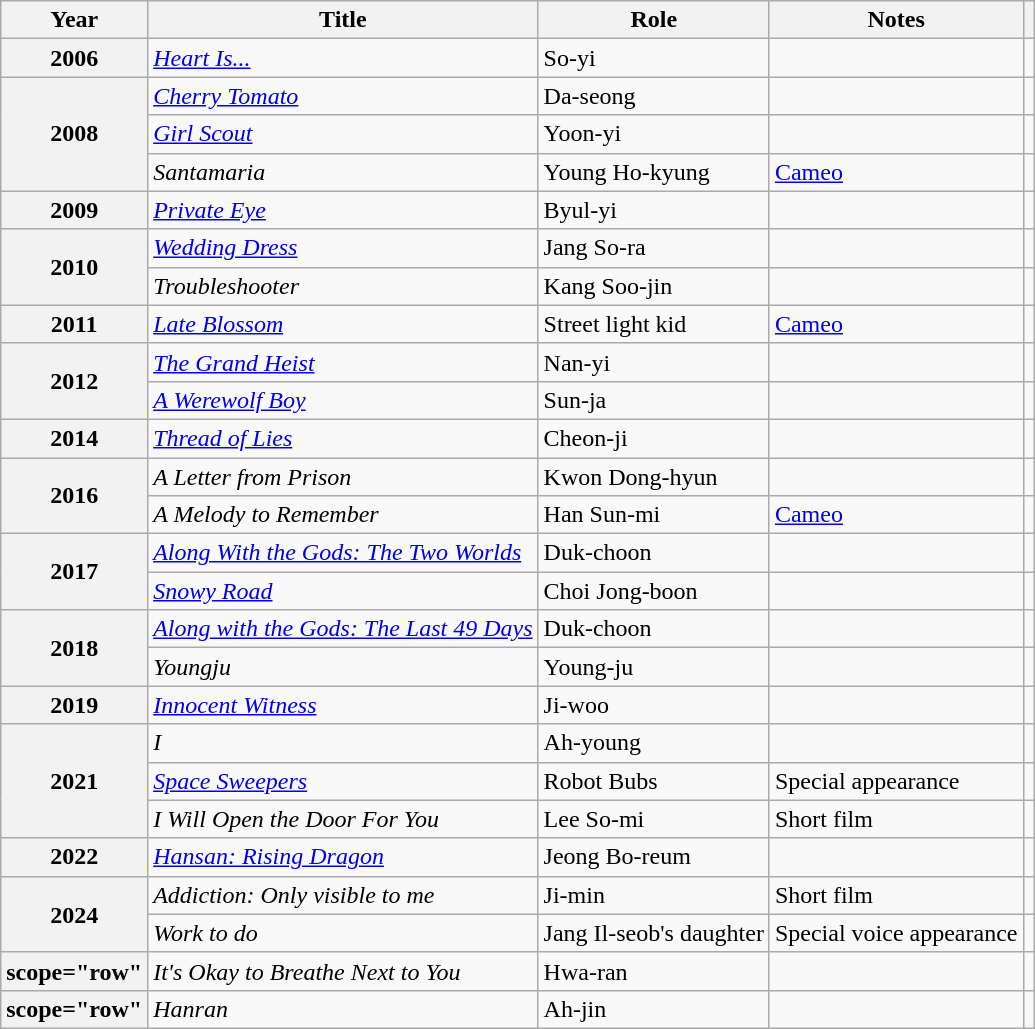<table class="wikitable plainrowheaders sortable">
<tr>
<th scope="col">Year</th>
<th scope="col">Title</th>
<th scope="col">Role</th>
<th scope="col">Notes</th>
<th scope="col" class="unsortable"></th>
</tr>
<tr>
<th scope="row">2006</th>
<td><em><a href='#'>Heart Is...</a></em></td>
<td>So-yi</td>
<td></td>
<td style="text-align:center"></td>
</tr>
<tr>
<th scope="row" rowspan="3">2008</th>
<td><em><a href='#'>Cherry Tomato</a></em></td>
<td>Da-seong</td>
<td></td>
<td style="text-align:center"></td>
</tr>
<tr>
<td><em><a href='#'>Girl Scout</a></em></td>
<td>Yoon-yi</td>
<td></td>
<td style="text-align:center"></td>
</tr>
<tr>
<td><em>Santamaria</em></td>
<td>Young Ho-kyung</td>
<td><a href='#'>Cameo</a></td>
<td style="text-align:center"></td>
</tr>
<tr>
<th scope="row">2009</th>
<td><em><a href='#'>Private Eye</a></em></td>
<td>Byul-yi</td>
<td></td>
<td style="text-align:center"></td>
</tr>
<tr>
<th scope="row"  rowspan="2">2010</th>
<td><em><a href='#'>Wedding Dress</a></em></td>
<td>Jang So-ra</td>
<td></td>
<td style="text-align:center"></td>
</tr>
<tr>
<td><em>Troubleshooter</em></td>
<td>Kang Soo-jin</td>
<td></td>
<td style="text-align:center"></td>
</tr>
<tr>
<th scope="row">2011</th>
<td><em><a href='#'>Late Blossom</a></em></td>
<td>Street light kid</td>
<td><a href='#'>Cameo</a></td>
<td style="text-align:center"></td>
</tr>
<tr>
<th scope="row" rowspan="2">2012</th>
<td><em><a href='#'>The Grand Heist</a></em></td>
<td>Nan-yi</td>
<td></td>
<td style="text-align:center"></td>
</tr>
<tr>
<td><em><a href='#'>A Werewolf Boy</a></em></td>
<td>Sun-ja</td>
<td></td>
<td style="text-align:center"></td>
</tr>
<tr>
<th scope="row">2014</th>
<td><em><a href='#'>Thread of Lies</a></em></td>
<td>Cheon-ji</td>
<td></td>
<td style="text-align:center"></td>
</tr>
<tr>
<th scope="row" rowspan="2">2016</th>
<td><em>A Letter from Prison</em></td>
<td>Kwon Dong-hyun</td>
<td></td>
<td style="text-align:center"></td>
</tr>
<tr>
<td><em>A Melody to Remember</em></td>
<td>Han Sun-mi</td>
<td><a href='#'>Cameo</a></td>
<td style="text-align:center"></td>
</tr>
<tr>
<th scope="row"  rowspan="2">2017</th>
<td><em><a href='#'>Along With the Gods: The Two Worlds</a></em></td>
<td>Duk-choon</td>
<td></td>
<td style="text-align:center"></td>
</tr>
<tr>
<td><em><a href='#'>Snowy Road</a></em></td>
<td>Choi Jong-boon</td>
<td></td>
<td style="text-align:center"></td>
</tr>
<tr>
<th scope="row"  rowspan="2">2018</th>
<td><em><a href='#'>Along with the Gods: The Last 49 Days</a></em></td>
<td>Duk-choon</td>
<td></td>
<td style="text-align:center"></td>
</tr>
<tr>
<td><em>Youngju</em></td>
<td>Young-ju</td>
<td></td>
<td style="text-align:center"></td>
</tr>
<tr>
<th scope="row">2019</th>
<td><em><a href='#'>Innocent Witness</a></em></td>
<td>Ji-woo</td>
<td></td>
<td style="text-align:center"></td>
</tr>
<tr>
<th scope="row"  rowspan="3">2021</th>
<td><em>I </em></td>
<td>Ah-young</td>
<td></td>
<td style="text-align:center"></td>
</tr>
<tr>
<td><em><a href='#'>Space Sweepers</a></em></td>
<td>Robot Bubs</td>
<td>Special appearance</td>
<td style="text-align:center"></td>
</tr>
<tr>
<td><em>I Will Open the Door For You</em></td>
<td>Lee So-mi</td>
<td>Short film</td>
<td style="text-align:center"></td>
</tr>
<tr>
<th scope="row">2022</th>
<td><em><a href='#'>Hansan: Rising Dragon</a></em></td>
<td>Jeong Bo-reum</td>
<td></td>
<td style="text-align:center"></td>
</tr>
<tr>
<th scope="row"  rowspan="2">2024</th>
<td><em>Addiction: Only visible to me</em></td>
<td>Ji-min</td>
<td>Short film</td>
<td style="text-align:center"></td>
</tr>
<tr>
<td><em>Work to do</em></td>
<td>Jang Il-seob's daughter</td>
<td>Special voice appearance</td>
<td style="text-align:center"></td>
</tr>
<tr>
<th>scope="row" </th>
<td><em>It's Okay to Breathe Next to You</em></td>
<td>Hwa-ran</td>
<td></td>
<td style="text-align:center"></td>
</tr>
<tr>
<th>scope="row" </th>
<td><em>Hanran</em></td>
<td>Ah-jin</td>
<td></td>
<td style="text-align:center"></td>
</tr>
</table>
